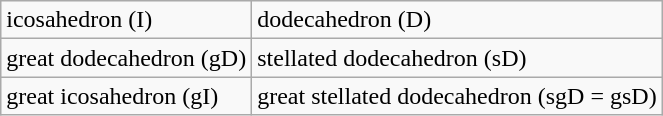<table class="wikitable">
<tr>
<td>icosahedron (I)</td>
<td>dodecahedron (D)</td>
</tr>
<tr>
<td>great dodecahedron (gD)</td>
<td>stellated dodecahedron (sD)</td>
</tr>
<tr>
<td>great icosahedron (gI)</td>
<td>great stellated dodecahedron (sgD = gsD)</td>
</tr>
</table>
